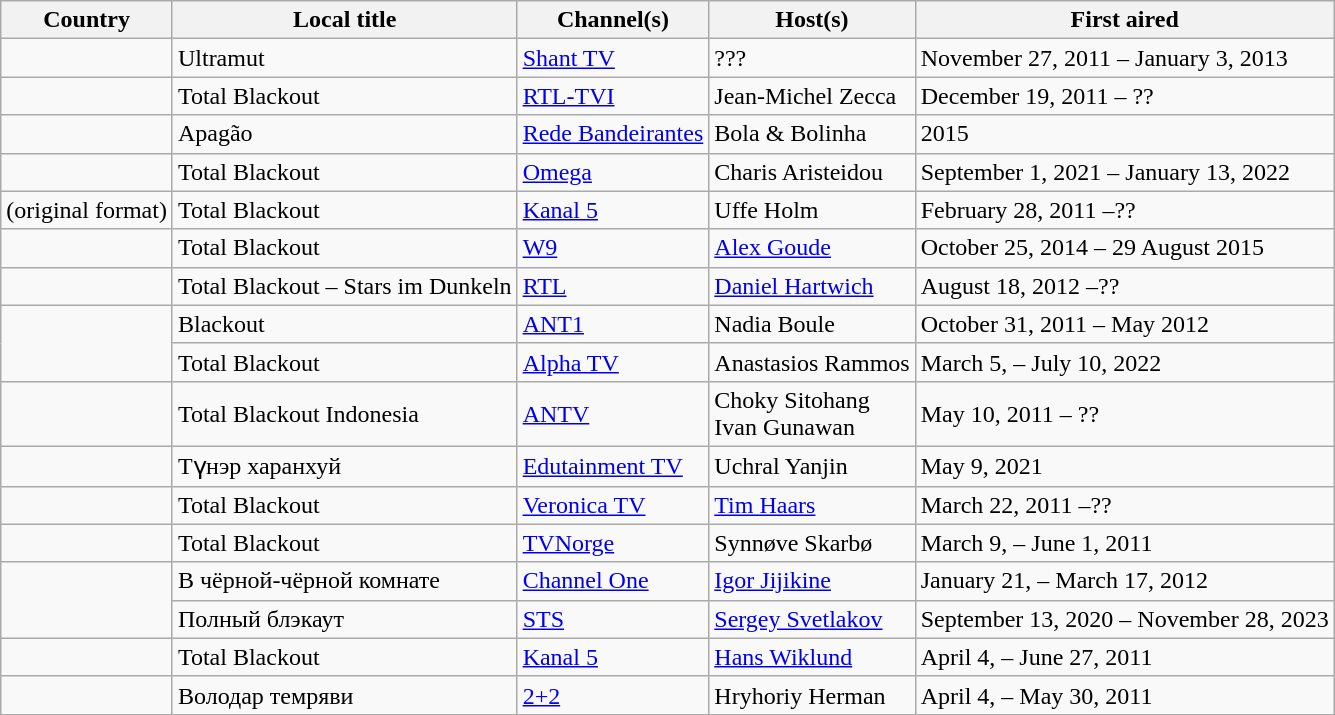<table class="wikitable">
<tr>
<th><strong>Country</strong></th>
<th><strong>Local title</strong></th>
<th><strong>Channel(s)</strong></th>
<th><strong>Host(s)</strong></th>
<th><strong>First aired</strong></th>
</tr>
<tr>
<td></td>
<td>Ultramut</td>
<td><a href='#'>Shant TV</a></td>
<td>???</td>
<td>November 27, 2011 – January 3, 2013</td>
</tr>
<tr>
<td></td>
<td>Total Blackout</td>
<td><a href='#'>RTL-TVI</a></td>
<td>Jean-Michel Zecca</td>
<td>December 19, 2011 – ??</td>
</tr>
<tr>
<td></td>
<td>Apagão</td>
<td><a href='#'>Rede Bandeirantes</a></td>
<td>Bola & Bolinha</td>
<td>2015</td>
</tr>
<tr>
<td></td>
<td>Total Blackout</td>
<td><a href='#'>Omega</a></td>
<td>Charis Aristeidou</td>
<td>September 1, 2021 –  January 13, 2022</td>
</tr>
<tr>
<td>(original format)</td>
<td>Total Blackout</td>
<td><a href='#'>Kanal 5</a></td>
<td>Uffe Holm</td>
<td>February 28, 2011  –??</td>
</tr>
<tr>
<td></td>
<td>Total Blackout</td>
<td><a href='#'>W9</a></td>
<td><a href='#'>Alex Goude</a></td>
<td>October 25, 2014 –  29 August 2015</td>
</tr>
<tr>
<td></td>
<td>Total Blackout – Stars im Dunkeln</td>
<td><a href='#'>RTL</a></td>
<td><a href='#'>Daniel Hartwich</a></td>
<td>August 18, 2012 –??</td>
</tr>
<tr>
<td rowspan="2"></td>
<td>Blackout</td>
<td><a href='#'>ANT1</a></td>
<td>Nadia Boule</td>
<td>October 31, 2011 – May 2012</td>
</tr>
<tr>
<td>Total Blackout</td>
<td><a href='#'>Alpha TV</a></td>
<td>Anastasios Rammos</td>
<td>March 5, – July 10, 2022</td>
</tr>
<tr>
<td></td>
<td>Total Blackout Indonesia</td>
<td><a href='#'>ANTV</a></td>
<td>Choky Sitohang<br>Ivan Gunawan</td>
<td>May 10, 2011  –  ??</td>
</tr>
<tr>
<td></td>
<td>Түнэр харанхуй</td>
<td><a href='#'>Edutainment TV</a></td>
<td>Uchral Yanjin</td>
<td>May 9, 2021</td>
</tr>
<tr>
<td></td>
<td>Total Blackout</td>
<td><a href='#'>Veronica TV</a></td>
<td><a href='#'>Tim Haars</a></td>
<td>March 22, 2011 –??</td>
</tr>
<tr>
<td></td>
<td>Total Blackout</td>
<td><a href='#'>TVNorge</a></td>
<td>Synnøve Skarbø</td>
<td>March 9, –  June 1, 2011</td>
</tr>
<tr>
<td rowspan="2"></td>
<td>В чёрной-чёрной комнате</td>
<td><a href='#'>Channel One</a></td>
<td><a href='#'>Igor Jijikine</a></td>
<td>January 21, –   March 17, 2012</td>
</tr>
<tr>
<td>Полный блэкаут</td>
<td><a href='#'>STS</a></td>
<td><a href='#'>Sergey Svetlakov</a></td>
<td>September 13, 2020 –  November 28, 2023</td>
</tr>
<tr>
<td></td>
<td>Total Blackout</td>
<td><a href='#'>Kanal 5</a></td>
<td><a href='#'>Hans Wiklund</a></td>
<td>April 4, –  June 27, 2011</td>
</tr>
<tr>
<td></td>
<td>Володар темряви</td>
<td><a href='#'>2+2</a></td>
<td>Hryhoriy Herman</td>
<td>April 4, –  May 30, 2011</td>
</tr>
</table>
